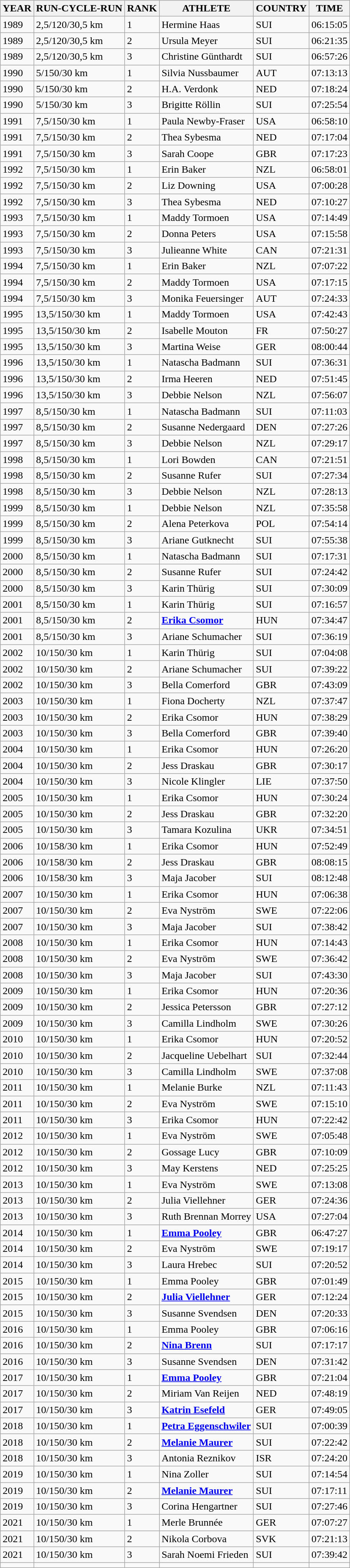<table class="wikitable sortable">
<tr>
<th>YEAR</th>
<th>RUN-CYCLE-RUN</th>
<th>RANK</th>
<th>ATHLETE</th>
<th>COUNTRY</th>
<th>TIME</th>
</tr>
<tr>
<td>1989</td>
<td>2,5/120/30,5 km</td>
<td>1</td>
<td>Hermine Haas</td>
<td>SUI</td>
<td>06:15:05</td>
</tr>
<tr>
<td>1989</td>
<td>2,5/120/30,5 km</td>
<td>2</td>
<td>Ursula Meyer</td>
<td>SUI</td>
<td>06:21:35</td>
</tr>
<tr>
<td>1989</td>
<td>2,5/120/30,5 km</td>
<td>3</td>
<td>Christine Günthardt</td>
<td>SUI</td>
<td>06:57:26</td>
</tr>
<tr>
<td>1990</td>
<td>5/150/30 km</td>
<td>1</td>
<td>Silvia Nussbaumer</td>
<td>AUT</td>
<td>07:13:13</td>
</tr>
<tr>
<td>1990</td>
<td>5/150/30 km</td>
<td>2</td>
<td>H.A. Verdonk</td>
<td>NED</td>
<td>07:18:24</td>
</tr>
<tr>
<td>1990</td>
<td>5/150/30 km</td>
<td>3</td>
<td>Brigitte Röllin</td>
<td>SUI</td>
<td>07:25:54</td>
</tr>
<tr>
<td>1991</td>
<td>7,5/150/30 km</td>
<td>1</td>
<td>Paula Newby-Fraser</td>
<td>USA</td>
<td>06:58:10</td>
</tr>
<tr>
<td>1991</td>
<td>7,5/150/30 km</td>
<td>2</td>
<td>Thea Sybesma</td>
<td>NED</td>
<td>07:17:04</td>
</tr>
<tr>
<td>1991</td>
<td>7,5/150/30 km</td>
<td>3</td>
<td>Sarah Coope</td>
<td>GBR</td>
<td>07:17:23</td>
</tr>
<tr>
<td>1992</td>
<td>7,5/150/30 km</td>
<td>1</td>
<td>Erin Baker</td>
<td>NZL</td>
<td>06:58:01</td>
</tr>
<tr>
<td>1992</td>
<td>7,5/150/30 km</td>
<td>2</td>
<td>Liz Downing</td>
<td>USA</td>
<td>07:00:28</td>
</tr>
<tr>
<td>1992</td>
<td>7,5/150/30 km</td>
<td>3</td>
<td>Thea Sybesma</td>
<td>NED</td>
<td>07:10:27</td>
</tr>
<tr>
<td>1993</td>
<td>7,5/150/30 km</td>
<td>1</td>
<td>Maddy Tormoen</td>
<td>USA</td>
<td>07:14:49</td>
</tr>
<tr>
<td>1993</td>
<td>7,5/150/30 km</td>
<td>2</td>
<td>Donna Peters</td>
<td>USA</td>
<td>07:15:58</td>
</tr>
<tr>
<td>1993</td>
<td>7,5/150/30 km</td>
<td>3</td>
<td>Julieanne White</td>
<td>CAN</td>
<td>07:21:31</td>
</tr>
<tr>
<td>1994</td>
<td>7,5/150/30 km</td>
<td>1</td>
<td>Erin Baker</td>
<td>NZL</td>
<td>07:07:22</td>
</tr>
<tr>
<td>1994</td>
<td>7,5/150/30 km</td>
<td>2</td>
<td>Maddy Tormoen</td>
<td>USA</td>
<td>07:17:15</td>
</tr>
<tr>
<td>1994</td>
<td>7,5/150/30 km</td>
<td>3</td>
<td>Monika Feuersinger</td>
<td>AUT</td>
<td>07:24:33</td>
</tr>
<tr>
<td>1995</td>
<td>13,5/150/30 km</td>
<td>1</td>
<td>Maddy Tormoen</td>
<td>USA</td>
<td>07:42:43</td>
</tr>
<tr>
<td>1995</td>
<td>13,5/150/30 km</td>
<td>2</td>
<td>Isabelle Mouton</td>
<td>FR</td>
<td>07:50:27</td>
</tr>
<tr>
<td>1995</td>
<td>13,5/150/30 km</td>
<td>3</td>
<td>Martina Weise</td>
<td>GER</td>
<td>08:00:44</td>
</tr>
<tr>
<td>1996</td>
<td>13,5/150/30 km</td>
<td>1</td>
<td>Natascha Badmann</td>
<td>SUI</td>
<td>07:36:31</td>
</tr>
<tr>
<td>1996</td>
<td>13,5/150/30 km</td>
<td>2</td>
<td>Irma Heeren</td>
<td>NED</td>
<td>07:51:45</td>
</tr>
<tr>
<td>1996</td>
<td>13,5/150/30 km</td>
<td>3</td>
<td>Debbie Nelson</td>
<td>NZL</td>
<td>07:56:07</td>
</tr>
<tr>
<td>1997</td>
<td>8,5/150/30 km</td>
<td>1</td>
<td>Natascha Badmann</td>
<td>SUI</td>
<td>07:11:03</td>
</tr>
<tr>
<td>1997</td>
<td>8,5/150/30 km</td>
<td>2</td>
<td>Susanne Nedergaard</td>
<td>DEN</td>
<td>07:27:26</td>
</tr>
<tr>
<td>1997</td>
<td>8,5/150/30 km</td>
<td>3</td>
<td>Debbie Nelson</td>
<td>NZL</td>
<td>07:29:17</td>
</tr>
<tr>
<td>1998</td>
<td>8,5/150/30 km</td>
<td>1</td>
<td>Lori Bowden</td>
<td>CAN</td>
<td>07:21:51</td>
</tr>
<tr>
<td>1998</td>
<td>8,5/150/30 km</td>
<td>2</td>
<td>Susanne Rufer</td>
<td>SUI</td>
<td>07:27:34</td>
</tr>
<tr>
<td>1998</td>
<td>8,5/150/30 km</td>
<td>3</td>
<td>Debbie Nelson</td>
<td>NZL</td>
<td>07:28:13</td>
</tr>
<tr>
<td>1999</td>
<td>8,5/150/30 km</td>
<td>1</td>
<td>Debbie Nelson</td>
<td>NZL</td>
<td>07:35:58</td>
</tr>
<tr>
<td>1999</td>
<td>8,5/150/30 km</td>
<td>2</td>
<td>Alena Peterkova</td>
<td>POL</td>
<td>07:54:14</td>
</tr>
<tr>
<td>1999</td>
<td>8,5/150/30 km</td>
<td>3</td>
<td>Ariane Gutknecht</td>
<td>SUI</td>
<td>07:55:38</td>
</tr>
<tr>
<td>2000</td>
<td>8,5/150/30 km</td>
<td>1</td>
<td>Natascha Badmann</td>
<td>SUI</td>
<td>07:17:31</td>
</tr>
<tr>
<td>2000</td>
<td>8,5/150/30 km</td>
<td>2</td>
<td>Susanne Rufer</td>
<td>SUI</td>
<td>07:24:42</td>
</tr>
<tr>
<td>2000</td>
<td>8,5/150/30 km</td>
<td>3</td>
<td>Karin Thürig</td>
<td>SUI</td>
<td>07:30:09</td>
</tr>
<tr>
<td>2001</td>
<td>8,5/150/30 km</td>
<td>1</td>
<td>Karin Thürig</td>
<td>SUI</td>
<td>07:16:57</td>
</tr>
<tr>
<td>2001</td>
<td>8,5/150/30 km</td>
<td>2</td>
<td><strong><a href='#'>Erika Csomor</a></strong></td>
<td>HUN</td>
<td>07:34:47</td>
</tr>
<tr>
<td>2001</td>
<td>8,5/150/30 km</td>
<td>3</td>
<td>Ariane Schumacher</td>
<td>SUI</td>
<td>07:36:19</td>
</tr>
<tr>
<td>2002</td>
<td>10/150/30 km</td>
<td>1</td>
<td>Karin Thürig</td>
<td>SUI</td>
<td>07:04:08</td>
</tr>
<tr>
<td>2002</td>
<td>10/150/30 km</td>
<td>2</td>
<td>Ariane Schumacher</td>
<td>SUI</td>
<td>07:39:22</td>
</tr>
<tr>
<td>2002</td>
<td>10/150/30 km</td>
<td>3</td>
<td>Bella Comerford</td>
<td>GBR</td>
<td>07:43:09</td>
</tr>
<tr>
<td>2003</td>
<td>10/150/30 km</td>
<td>1</td>
<td>Fiona Docherty</td>
<td>NZL</td>
<td>07:37:47</td>
</tr>
<tr>
<td>2003</td>
<td>10/150/30 km</td>
<td>2</td>
<td>Erika Csomor</td>
<td>HUN</td>
<td>07:38:29</td>
</tr>
<tr>
<td>2003</td>
<td>10/150/30 km</td>
<td>3</td>
<td>Bella Comerford</td>
<td>GBR</td>
<td>07:39:40</td>
</tr>
<tr>
<td>2004</td>
<td>10/150/30 km</td>
<td>1</td>
<td>Erika Csomor</td>
<td>HUN</td>
<td>07:26:20</td>
</tr>
<tr>
<td>2004</td>
<td>10/150/30 km</td>
<td>2</td>
<td>Jess Draskau</td>
<td>GBR</td>
<td>07:30:17</td>
</tr>
<tr>
<td>2004</td>
<td>10/150/30 km</td>
<td>3</td>
<td>Nicole Klingler</td>
<td>LIE</td>
<td>07:37:50</td>
</tr>
<tr>
<td>2005</td>
<td>10/150/30 km</td>
<td>1</td>
<td>Erika Csomor</td>
<td>HUN</td>
<td>07:30:24</td>
</tr>
<tr>
<td>2005</td>
<td>10/150/30 km</td>
<td>2</td>
<td>Jess Draskau</td>
<td>GBR</td>
<td>07:32:20</td>
</tr>
<tr>
<td>2005</td>
<td>10/150/30 km</td>
<td>3</td>
<td>Tamara Kozulina</td>
<td>UKR</td>
<td>07:34:51</td>
</tr>
<tr>
<td>2006</td>
<td>10/158/30 km</td>
<td>1</td>
<td>Erika Csomor</td>
<td>HUN</td>
<td>07:52:49</td>
</tr>
<tr>
<td>2006</td>
<td>10/158/30 km</td>
<td>2</td>
<td>Jess Draskau</td>
<td>GBR</td>
<td>08:08:15</td>
</tr>
<tr>
<td>2006</td>
<td>10/158/30 km</td>
<td>3</td>
<td>Maja Jacober</td>
<td>SUI</td>
<td>08:12:48</td>
</tr>
<tr>
<td>2007</td>
<td>10/150/30 km</td>
<td>1</td>
<td>Erika Csomor</td>
<td>HUN</td>
<td>07:06:38</td>
</tr>
<tr>
<td>2007</td>
<td>10/150/30 km</td>
<td>2</td>
<td>Eva Nyström</td>
<td>SWE</td>
<td>07:22:06</td>
</tr>
<tr>
<td>2007</td>
<td>10/150/30 km</td>
<td>3</td>
<td>Maja Jacober</td>
<td>SUI</td>
<td>07:38:42</td>
</tr>
<tr>
<td>2008</td>
<td>10/150/30 km</td>
<td>1</td>
<td>Erika Csomor</td>
<td>HUN</td>
<td>07:14:43</td>
</tr>
<tr>
<td>2008</td>
<td>10/150/30 km</td>
<td>2</td>
<td>Eva Nyström</td>
<td>SWE</td>
<td>07:36:42</td>
</tr>
<tr>
<td>2008</td>
<td>10/150/30 km</td>
<td>3</td>
<td>Maja Jacober</td>
<td>SUI</td>
<td>07:43:30</td>
</tr>
<tr>
<td>2009</td>
<td>10/150/30 km</td>
<td>1</td>
<td>Erika Csomor</td>
<td>HUN</td>
<td>07:20:36</td>
</tr>
<tr>
<td>2009</td>
<td>10/150/30 km</td>
<td>2</td>
<td>Jessica Petersson</td>
<td>GBR</td>
<td>07:27:12</td>
</tr>
<tr>
<td>2009</td>
<td>10/150/30 km</td>
<td>3</td>
<td>Camilla Lindholm</td>
<td>SWE</td>
<td>07:30:26</td>
</tr>
<tr>
<td>2010</td>
<td>10/150/30 km</td>
<td>1</td>
<td>Erika Csomor</td>
<td>HUN</td>
<td>07:20:52</td>
</tr>
<tr>
<td>2010</td>
<td>10/150/30 km</td>
<td>2</td>
<td>Jacqueline Uebelhart</td>
<td>SUI</td>
<td>07:32:44</td>
</tr>
<tr>
<td>2010</td>
<td>10/150/30 km</td>
<td>3</td>
<td>Camilla Lindholm</td>
<td>SWE</td>
<td>07:37:08</td>
</tr>
<tr>
<td>2011</td>
<td>10/150/30 km</td>
<td>1</td>
<td>Melanie Burke</td>
<td>NZL</td>
<td>07:11:43</td>
</tr>
<tr>
<td>2011</td>
<td>10/150/30 km</td>
<td>2</td>
<td>Eva Nyström</td>
<td>SWE</td>
<td>07:15:10</td>
</tr>
<tr>
<td>2011</td>
<td>10/150/30 km</td>
<td>3</td>
<td>Erika Csomor</td>
<td>HUN</td>
<td>07:22:42</td>
</tr>
<tr>
<td>2012</td>
<td>10/150/30 km</td>
<td>1</td>
<td>Eva Nyström</td>
<td>SWE</td>
<td>07:05:48</td>
</tr>
<tr>
<td>2012</td>
<td>10/150/30 km</td>
<td>2</td>
<td>Gossage Lucy</td>
<td>GBR</td>
<td>07:10:09</td>
</tr>
<tr>
<td>2012</td>
<td>10/150/30 km</td>
<td>3</td>
<td>May Kerstens</td>
<td>NED</td>
<td>07:25:25</td>
</tr>
<tr>
<td>2013</td>
<td>10/150/30 km</td>
<td>1</td>
<td>Eva Nyström</td>
<td>SWE</td>
<td>07:13:08</td>
</tr>
<tr>
<td>2013</td>
<td>10/150/30 km</td>
<td>2</td>
<td>Julia Viellehner</td>
<td>GER</td>
<td>07:24:36</td>
</tr>
<tr>
<td>2013</td>
<td>10/150/30 km</td>
<td>3</td>
<td>Ruth Brennan Morrey</td>
<td>USA</td>
<td>07:27:04</td>
</tr>
<tr>
<td>2014</td>
<td>10/150/30 km</td>
<td>1</td>
<td><strong><a href='#'>Emma Pooley</a></strong></td>
<td>GBR</td>
<td>06:47:27</td>
</tr>
<tr>
<td>2014</td>
<td>10/150/30 km</td>
<td>2</td>
<td>Eva Nyström</td>
<td>SWE</td>
<td>07:19:17</td>
</tr>
<tr>
<td>2014</td>
<td>10/150/30 km</td>
<td>3</td>
<td>Laura Hrebec</td>
<td>SUI</td>
<td>07:20:52</td>
</tr>
<tr>
<td>2015</td>
<td>10/150/30 km</td>
<td>1</td>
<td>Emma Pooley</td>
<td>GBR</td>
<td>07:01:49</td>
</tr>
<tr>
<td>2015</td>
<td>10/150/30 km</td>
<td>2</td>
<td><a href='#'><strong>Julia Viellehner</strong></a></td>
<td>GER</td>
<td>07:12:24</td>
</tr>
<tr>
<td>2015</td>
<td>10/150/30 km</td>
<td>3</td>
<td>Susanne Svendsen</td>
<td>DEN</td>
<td>07:20:33</td>
</tr>
<tr>
<td>2016</td>
<td>10/150/30 km</td>
<td>1</td>
<td>Emma Pooley</td>
<td>GBR</td>
<td>07:06:16</td>
</tr>
<tr>
<td>2016</td>
<td>10/150/30 km</td>
<td>2</td>
<td><a href='#'><strong>Nina Brenn</strong></a></td>
<td>SUI</td>
<td>07:17:17</td>
</tr>
<tr>
<td>2016</td>
<td>10/150/30 km</td>
<td>3</td>
<td>Susanne Svendsen</td>
<td>DEN</td>
<td>07:31:42</td>
</tr>
<tr>
<td>2017</td>
<td>10/150/30 km</td>
<td>1</td>
<td><a href='#'><strong>Emma Pooley</strong></a></td>
<td>GBR</td>
<td>07:21:04</td>
</tr>
<tr>
<td>2017</td>
<td>10/150/30 km</td>
<td>2</td>
<td>Miriam Van Reijen</td>
<td>NED</td>
<td>07:48:19</td>
</tr>
<tr>
<td>2017</td>
<td>10/150/30 km</td>
<td>3</td>
<td><a href='#'><strong>Katrin Esefeld</strong></a></td>
<td>GER</td>
<td>07:49:05</td>
</tr>
<tr>
<td>2018</td>
<td>10/150/30 km</td>
<td>1</td>
<td><a href='#'><strong>Petra Eggenschwiler</strong></a></td>
<td>SUI</td>
<td>07:00:39</td>
</tr>
<tr>
<td>2018</td>
<td>10/150/30 km</td>
<td>2</td>
<td><a href='#'><strong>Melanie Maurer</strong></a></td>
<td>SUI</td>
<td>07:22:42</td>
</tr>
<tr>
<td>2018</td>
<td>10/150/30 km</td>
<td>3</td>
<td>Antonia Reznikov</td>
<td>ISR</td>
<td>07:24:20</td>
</tr>
<tr>
<td>2019</td>
<td>10/150/30 km</td>
<td>1</td>
<td>Nina Zoller</td>
<td>SUI</td>
<td>07:14:54</td>
</tr>
<tr>
<td>2019</td>
<td>10/150/30 km</td>
<td>2</td>
<td><a href='#'><strong>Melanie Maurer</strong></a></td>
<td>SUI</td>
<td>07:17:11</td>
</tr>
<tr>
<td>2019</td>
<td>10/150/30 km</td>
<td>3</td>
<td>Corina Hengartner</td>
<td>SUI</td>
<td>07:27:46</td>
</tr>
<tr>
<td>2021</td>
<td>10/150/30 km</td>
<td>1</td>
<td>Merle Brunnée</td>
<td>GER</td>
<td>07:07:27</td>
</tr>
<tr>
<td>2021</td>
<td>10/150/30 km</td>
<td>2</td>
<td>Nikola Corbova</td>
<td>SVK</td>
<td>07:21:13</td>
</tr>
<tr>
<td>2021</td>
<td>10/150/30 km</td>
<td>3</td>
<td>Sarah Noemi Frieden</td>
<td>SUI</td>
<td>07:39:42</td>
</tr>
<tr>
<td></td>
<td></td>
<td></td>
<td></td>
<td></td>
<td></td>
</tr>
</table>
